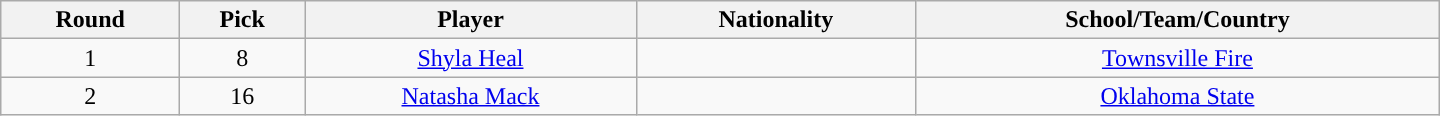<table class="wikitable" style="text-align:center; width:60em">
<tr>
<th>Round</th>
<th>Pick</th>
<th>Player</th>
<th>Nationality</th>
<th>School/Team/Country</th>
</tr>
<tr>
<td>1</td>
<td>8</td>
<td><a href='#'>Shyla Heal</a></td>
<td></td>
<td><a href='#'>Townsville Fire</a> </td>
</tr>
<tr>
<td>2</td>
<td>16</td>
<td><a href='#'>Natasha Mack</a></td>
<td></td>
<td><a href='#'>Oklahoma State</a></td>
</tr>
</table>
